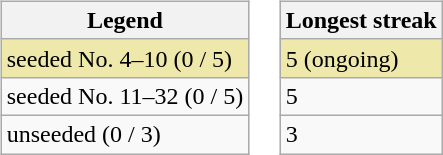<table>
<tr valign=top>
<td><br><table class="wikitable">
<tr>
<th>Legend</th>
</tr>
<tr bgcolor=eee8aa>
<td>seeded No. 4–10 (0 / 5)</td>
</tr>
<tr>
<td>seeded No. 11–32 (0 / 5)</td>
</tr>
<tr>
<td>unseeded (0 / 3)</td>
</tr>
</table>
</td>
<td><br><table class="wikitable">
<tr>
<th>Longest streak</th>
</tr>
<tr bgcolor=eee8aa>
<td>5 (ongoing)</td>
</tr>
<tr>
<td>5</td>
</tr>
<tr>
<td>3</td>
</tr>
</table>
</td>
</tr>
</table>
